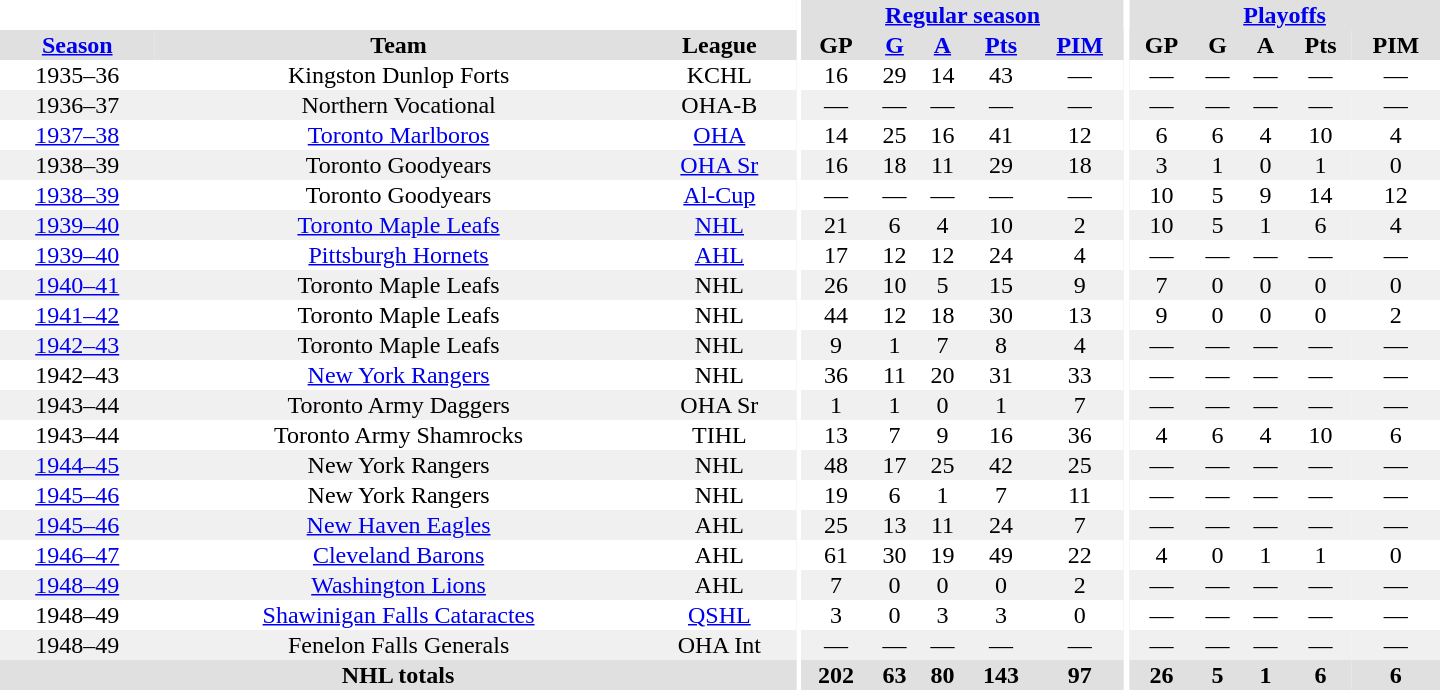<table border="0" cellpadding="1" cellspacing="0" style="text-align:center; width:60em">
<tr bgcolor="#e0e0e0">
<th colspan="3" bgcolor="#ffffff"></th>
<th rowspan="100" bgcolor="#ffffff"></th>
<th colspan="5"><a href='#'>Regular season</a></th>
<th rowspan="100" bgcolor="#ffffff"></th>
<th colspan="5"><a href='#'>Playoffs</a></th>
</tr>
<tr bgcolor="#e0e0e0">
<th><a href='#'>Season</a></th>
<th>Team</th>
<th>League</th>
<th>GP</th>
<th><a href='#'>G</a></th>
<th><a href='#'>A</a></th>
<th><a href='#'>Pts</a></th>
<th><a href='#'>PIM</a></th>
<th>GP</th>
<th>G</th>
<th>A</th>
<th>Pts</th>
<th>PIM</th>
</tr>
<tr>
<td>1935–36</td>
<td>Kingston Dunlop Forts</td>
<td>KCHL</td>
<td>16</td>
<td>29</td>
<td>14</td>
<td>43</td>
<td>—</td>
<td>—</td>
<td>—</td>
<td>—</td>
<td>—</td>
<td>—</td>
</tr>
<tr bgcolor="#f0f0f0">
<td>1936–37</td>
<td>Northern Vocational</td>
<td>OHA-B</td>
<td>—</td>
<td>—</td>
<td>—</td>
<td>—</td>
<td>—</td>
<td>—</td>
<td>—</td>
<td>—</td>
<td>—</td>
<td>—</td>
</tr>
<tr>
<td><a href='#'>1937–38</a></td>
<td><a href='#'>Toronto Marlboros</a></td>
<td><a href='#'>OHA</a></td>
<td>14</td>
<td>25</td>
<td>16</td>
<td>41</td>
<td>12</td>
<td>6</td>
<td>6</td>
<td>4</td>
<td>10</td>
<td>4</td>
</tr>
<tr bgcolor="#f0f0f0">
<td>1938–39</td>
<td>Toronto Goodyears</td>
<td><a href='#'>OHA Sr</a></td>
<td>16</td>
<td>18</td>
<td>11</td>
<td>29</td>
<td>18</td>
<td>3</td>
<td>1</td>
<td>0</td>
<td>1</td>
<td>0</td>
</tr>
<tr>
<td><a href='#'>1938–39</a></td>
<td>Toronto Goodyears</td>
<td><a href='#'>Al-Cup</a></td>
<td>—</td>
<td>—</td>
<td>—</td>
<td>—</td>
<td>—</td>
<td>10</td>
<td>5</td>
<td>9</td>
<td>14</td>
<td>12</td>
</tr>
<tr bgcolor="#f0f0f0">
<td><a href='#'>1939–40</a></td>
<td><a href='#'>Toronto Maple Leafs</a></td>
<td><a href='#'>NHL</a></td>
<td>21</td>
<td>6</td>
<td>4</td>
<td>10</td>
<td>2</td>
<td>10</td>
<td>5</td>
<td>1</td>
<td>6</td>
<td>4</td>
</tr>
<tr>
<td><a href='#'>1939–40</a></td>
<td><a href='#'>Pittsburgh Hornets</a></td>
<td><a href='#'>AHL</a></td>
<td>17</td>
<td>12</td>
<td>12</td>
<td>24</td>
<td>4</td>
<td>—</td>
<td>—</td>
<td>—</td>
<td>—</td>
<td>—</td>
</tr>
<tr bgcolor="#f0f0f0">
<td><a href='#'>1940–41</a></td>
<td>Toronto Maple Leafs</td>
<td>NHL</td>
<td>26</td>
<td>10</td>
<td>5</td>
<td>15</td>
<td>9</td>
<td>7</td>
<td>0</td>
<td>0</td>
<td>0</td>
<td>0</td>
</tr>
<tr>
<td><a href='#'>1941–42</a></td>
<td>Toronto Maple Leafs</td>
<td>NHL</td>
<td>44</td>
<td>12</td>
<td>18</td>
<td>30</td>
<td>13</td>
<td>9</td>
<td>0</td>
<td>0</td>
<td>0</td>
<td>2</td>
</tr>
<tr bgcolor="#f0f0f0">
<td><a href='#'>1942–43</a></td>
<td>Toronto Maple Leafs</td>
<td>NHL</td>
<td>9</td>
<td>1</td>
<td>7</td>
<td>8</td>
<td>4</td>
<td>—</td>
<td>—</td>
<td>—</td>
<td>—</td>
<td>—</td>
</tr>
<tr>
<td>1942–43</td>
<td><a href='#'>New York Rangers</a></td>
<td>NHL</td>
<td>36</td>
<td>11</td>
<td>20</td>
<td>31</td>
<td>33</td>
<td>—</td>
<td>—</td>
<td>—</td>
<td>—</td>
<td>—</td>
</tr>
<tr bgcolor="#f0f0f0">
<td>1943–44</td>
<td>Toronto Army Daggers</td>
<td>OHA Sr</td>
<td>1</td>
<td>1</td>
<td>0</td>
<td>1</td>
<td>7</td>
<td>—</td>
<td>—</td>
<td>—</td>
<td>—</td>
<td>—</td>
</tr>
<tr>
<td>1943–44</td>
<td>Toronto Army Shamrocks</td>
<td>TIHL</td>
<td>13</td>
<td>7</td>
<td>9</td>
<td>16</td>
<td>36</td>
<td>4</td>
<td>6</td>
<td>4</td>
<td>10</td>
<td>6</td>
</tr>
<tr bgcolor="#f0f0f0">
<td><a href='#'>1944–45</a></td>
<td>New York Rangers</td>
<td>NHL</td>
<td>48</td>
<td>17</td>
<td>25</td>
<td>42</td>
<td>25</td>
<td>—</td>
<td>—</td>
<td>—</td>
<td>—</td>
<td>—</td>
</tr>
<tr>
<td><a href='#'>1945–46</a></td>
<td>New York Rangers</td>
<td>NHL</td>
<td>19</td>
<td>6</td>
<td>1</td>
<td>7</td>
<td>11</td>
<td>—</td>
<td>—</td>
<td>—</td>
<td>—</td>
<td>—</td>
</tr>
<tr bgcolor="#f0f0f0">
<td><a href='#'>1945–46</a></td>
<td><a href='#'>New Haven Eagles</a></td>
<td>AHL</td>
<td>25</td>
<td>13</td>
<td>11</td>
<td>24</td>
<td>7</td>
<td>—</td>
<td>—</td>
<td>—</td>
<td>—</td>
<td>—</td>
</tr>
<tr>
<td><a href='#'>1946–47</a></td>
<td><a href='#'>Cleveland Barons</a></td>
<td>AHL</td>
<td>61</td>
<td>30</td>
<td>19</td>
<td>49</td>
<td>22</td>
<td>4</td>
<td>0</td>
<td>1</td>
<td>1</td>
<td>0</td>
</tr>
<tr bgcolor="#f0f0f0">
<td><a href='#'>1948–49</a></td>
<td><a href='#'>Washington Lions</a></td>
<td>AHL</td>
<td>7</td>
<td>0</td>
<td>0</td>
<td>0</td>
<td>2</td>
<td>—</td>
<td>—</td>
<td>—</td>
<td>—</td>
<td>—</td>
</tr>
<tr>
<td>1948–49</td>
<td><a href='#'>Shawinigan Falls Cataractes</a></td>
<td><a href='#'>QSHL</a></td>
<td>3</td>
<td>0</td>
<td>3</td>
<td>3</td>
<td>0</td>
<td>—</td>
<td>—</td>
<td>—</td>
<td>—</td>
<td>—</td>
</tr>
<tr bgcolor="#f0f0f0">
<td>1948–49</td>
<td>Fenelon Falls Generals</td>
<td>OHA Int</td>
<td>—</td>
<td>—</td>
<td>—</td>
<td>—</td>
<td>—</td>
<td>—</td>
<td>—</td>
<td>—</td>
<td>—</td>
<td>—</td>
</tr>
<tr bgcolor="#e0e0e0">
<th colspan="3">NHL totals</th>
<th>202</th>
<th>63</th>
<th>80</th>
<th>143</th>
<th>97</th>
<th>26</th>
<th>5</th>
<th>1</th>
<th>6</th>
<th>6</th>
</tr>
</table>
